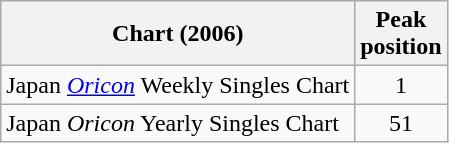<table class="wikitable sortable">
<tr>
<th>Chart (2006)</th>
<th>Peak<br>position</th>
</tr>
<tr>
<td>Japan <em><a href='#'>Oricon</a></em> Weekly Singles Chart</td>
<td align="center">1</td>
</tr>
<tr>
<td>Japan <em>Oricon</em> Yearly Singles Chart</td>
<td align="center">51</td>
</tr>
</table>
